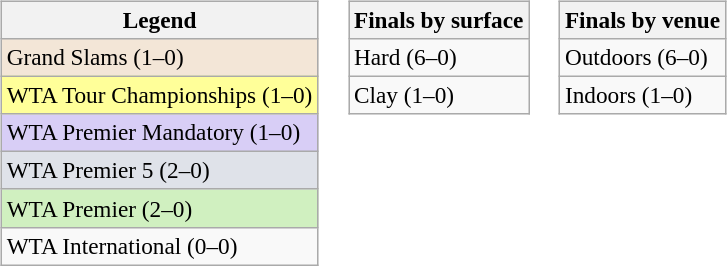<table>
<tr>
<td valign=top><br><table class=wikitable style=font-size:97%>
<tr>
<th>Legend</th>
</tr>
<tr bgcolor=#F3E6D7>
<td>Grand Slams (1–0)</td>
</tr>
<tr bgcolor=FFFF99>
<td>WTA Tour Championships (1–0)</td>
</tr>
<tr bgcolor=#D8CEF6>
<td>WTA Premier Mandatory (1–0)</td>
</tr>
<tr bgcolor=#dfe2e9>
<td>WTA Premier 5 (2–0)</td>
</tr>
<tr bgcolor=#D0F0C0>
<td>WTA Premier (2–0)</td>
</tr>
<tr>
<td>WTA International (0–0)</td>
</tr>
</table>
</td>
<td valign=top><br><table class=wikitable style=font-size:97%>
<tr>
<th>Finals by surface</th>
</tr>
<tr>
<td>Hard (6–0)</td>
</tr>
<tr>
<td>Clay (1–0)</td>
</tr>
</table>
</td>
<td valign=top><br><table class=wikitable style=font-size:97%>
<tr>
<th>Finals by venue</th>
</tr>
<tr>
<td>Outdoors (6–0)</td>
</tr>
<tr>
<td>Indoors (1–0)</td>
</tr>
</table>
</td>
</tr>
</table>
